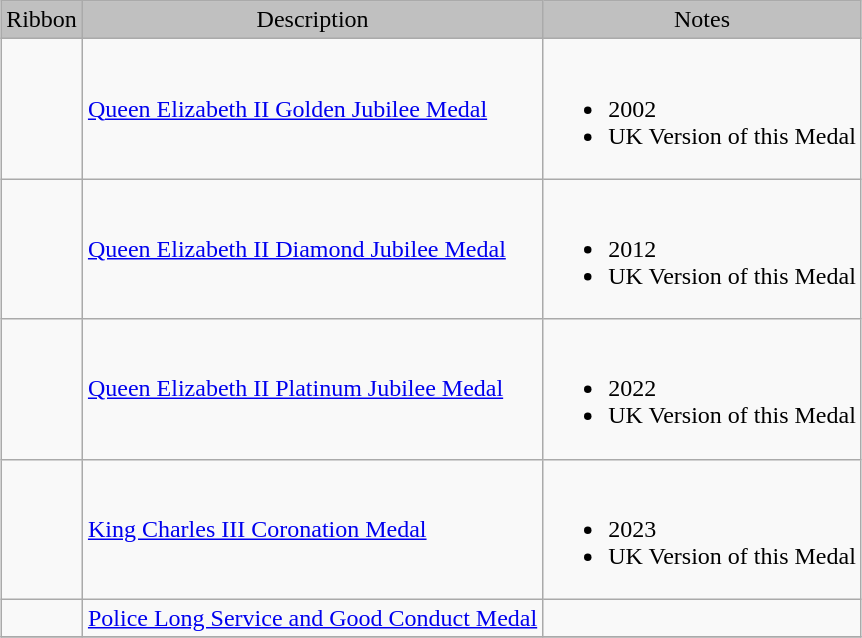<table class="wikitable"  style="margin: auto;">
<tr style="background:silver;" align="center">
<td>Ribbon</td>
<td>Description</td>
<td>Notes</td>
</tr>
<tr>
<td></td>
<td><a href='#'>Queen Elizabeth II Golden Jubilee Medal</a></td>
<td><br><ul><li>2002</li><li>UK Version of this Medal</li></ul></td>
</tr>
<tr>
<td></td>
<td><a href='#'>Queen Elizabeth II Diamond Jubilee Medal</a></td>
<td><br><ul><li>2012</li><li>UK Version of this Medal</li></ul></td>
</tr>
<tr>
<td></td>
<td><a href='#'>Queen Elizabeth II Platinum Jubilee Medal</a></td>
<td><br><ul><li>2022</li><li>UK Version of this Medal</li></ul></td>
</tr>
<tr>
<td></td>
<td><a href='#'>King Charles III Coronation Medal</a></td>
<td><br><ul><li>2023</li><li>UK Version of this Medal</li></ul></td>
</tr>
<tr>
<td></td>
<td><a href='#'>Police Long Service and Good Conduct Medal</a></td>
<td></td>
</tr>
<tr>
</tr>
</table>
